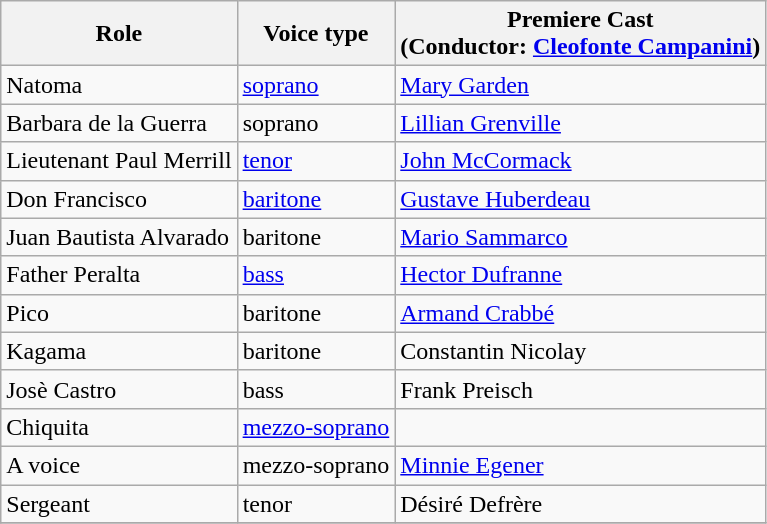<table class="wikitable">
<tr>
<th>Role</th>
<th>Voice type</th>
<th>Premiere Cast<br>(Conductor: <a href='#'>Cleofonte Campanini</a>)</th>
</tr>
<tr>
<td>Natoma</td>
<td><a href='#'>soprano</a></td>
<td><a href='#'>Mary Garden</a></td>
</tr>
<tr>
<td>Barbara de la Guerra</td>
<td>soprano</td>
<td><a href='#'>Lillian Grenville</a></td>
</tr>
<tr>
<td>Lieutenant Paul Merrill</td>
<td><a href='#'>tenor</a></td>
<td><a href='#'>John McCormack</a></td>
</tr>
<tr>
<td>Don Francisco</td>
<td><a href='#'>baritone</a></td>
<td><a href='#'>Gustave Huberdeau</a></td>
</tr>
<tr>
<td>Juan Bautista Alvarado</td>
<td>baritone</td>
<td><a href='#'>Mario Sammarco</a></td>
</tr>
<tr>
<td>Father Peralta</td>
<td><a href='#'>bass</a></td>
<td><a href='#'>Hector Dufranne</a></td>
</tr>
<tr>
<td>Pico</td>
<td>baritone</td>
<td><a href='#'>Armand Crabbé</a></td>
</tr>
<tr>
<td>Kagama</td>
<td>baritone</td>
<td>Constantin Nicolay</td>
</tr>
<tr>
<td>Josè Castro</td>
<td>bass</td>
<td>Frank Preisch</td>
</tr>
<tr>
<td>Chiquita</td>
<td><a href='#'>mezzo-soprano</a></td>
<td></td>
</tr>
<tr>
<td>A voice</td>
<td>mezzo-soprano</td>
<td><a href='#'>Minnie Egener</a></td>
</tr>
<tr>
<td>Sergeant</td>
<td>tenor</td>
<td>Désiré Defrère</td>
</tr>
<tr>
</tr>
</table>
